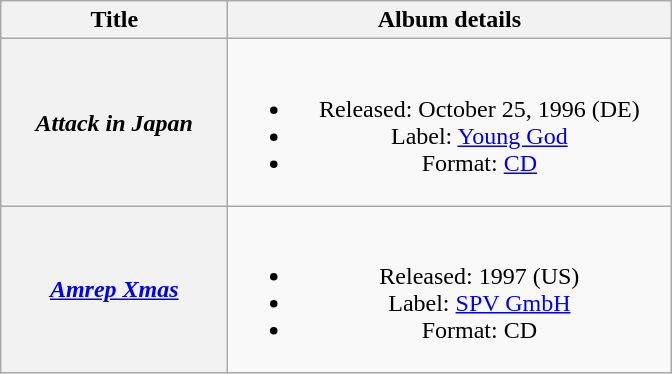<table class="wikitable plainrowheaders" style="text-align:center;">
<tr>
<th scope="col" rowspan="1" style="width:9em;">Title</th>
<th scope="col" rowspan="1" style="width:18em;">Album details</th>
</tr>
<tr>
<th scope="row"><em>Attack in Japan</em></th>
<td><br><ul><li>Released: October 25, 1996 <span>(DE)</span></li><li>Label: <a href='#'>Young God</a></li><li>Format: <a href='#'>CD</a></li></ul></td>
</tr>
<tr>
<th scope="row"><em><a href='#'>Amrep Xmas</a></em></th>
<td><br><ul><li>Released: 1997 <span>(US)</span></li><li>Label: <a href='#'>SPV GmbH</a></li><li>Format: CD</li></ul></td>
</tr>
</table>
